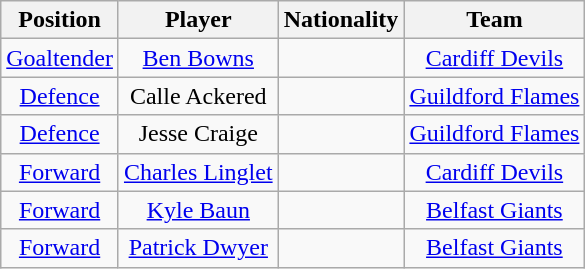<table class="wikitable">
<tr>
<th>Position</th>
<th>Player</th>
<th>Nationality</th>
<th>Team</th>
</tr>
<tr align="center">
<td><a href='#'>Goaltender</a></td>
<td><a href='#'>Ben Bowns</a></td>
<td></td>
<td><a href='#'>Cardiff Devils</a></td>
</tr>
<tr align="center">
<td><a href='#'>Defence</a></td>
<td>Calle Ackered</td>
<td></td>
<td><a href='#'>Guildford Flames</a></td>
</tr>
<tr align="center">
<td><a href='#'>Defence</a></td>
<td>Jesse Craige</td>
<td></td>
<td><a href='#'>Guildford Flames</a></td>
</tr>
<tr align="center">
<td><a href='#'>Forward</a></td>
<td><a href='#'>Charles Linglet</a></td>
<td></td>
<td><a href='#'>Cardiff Devils</a></td>
</tr>
<tr align="center">
<td><a href='#'>Forward</a></td>
<td><a href='#'>Kyle Baun</a></td>
<td></td>
<td><a href='#'>Belfast Giants</a></td>
</tr>
<tr align="center">
<td><a href='#'>Forward</a></td>
<td><a href='#'>Patrick Dwyer</a></td>
<td></td>
<td><a href='#'>Belfast Giants</a></td>
</tr>
</table>
